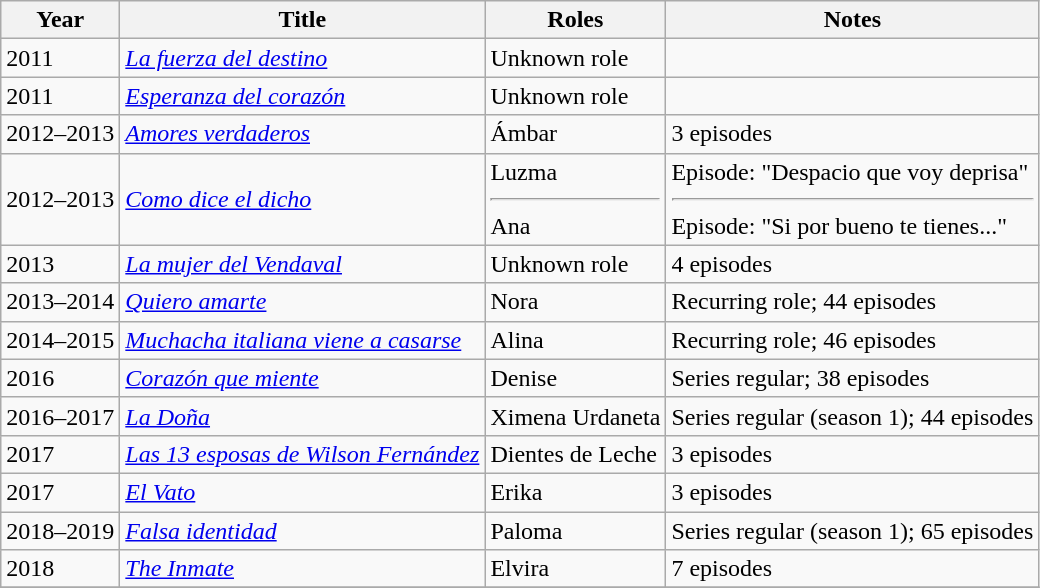<table class="wikitable sortable">
<tr>
<th>Year</th>
<th>Title</th>
<th>Roles</th>
<th>Notes</th>
</tr>
<tr>
<td>2011</td>
<td><em><a href='#'>La fuerza del destino</a></em></td>
<td>Unknown role</td>
<td></td>
</tr>
<tr>
<td>2011</td>
<td><em><a href='#'>Esperanza del corazón</a></em></td>
<td>Unknown role</td>
<td></td>
</tr>
<tr>
<td>2012–2013</td>
<td><em><a href='#'>Amores verdaderos</a></em></td>
<td>Ámbar</td>
<td>3 episodes</td>
</tr>
<tr>
<td>2012–2013</td>
<td><em><a href='#'>Como dice el dicho</a></em></td>
<td>Luzma<hr>Ana</td>
<td>Episode: "Despacio que voy deprisa"<hr>Episode: "Si por bueno te tienes..."</td>
</tr>
<tr>
<td>2013</td>
<td><em><a href='#'>La mujer del Vendaval</a></em></td>
<td>Unknown role</td>
<td>4 episodes</td>
</tr>
<tr>
<td>2013–2014</td>
<td><em><a href='#'>Quiero amarte</a></em></td>
<td>Nora</td>
<td>Recurring role; 44 episodes</td>
</tr>
<tr>
<td>2014–2015</td>
<td><em><a href='#'>Muchacha italiana viene a casarse</a></em></td>
<td>Alina</td>
<td>Recurring role; 46 episodes</td>
</tr>
<tr>
<td>2016</td>
<td><em><a href='#'>Corazón que miente</a></em></td>
<td>Denise</td>
<td>Series regular; 38 episodes</td>
</tr>
<tr>
<td>2016–2017</td>
<td><em><a href='#'>La Doña</a></em></td>
<td>Ximena Urdaneta</td>
<td>Series regular (season 1); 44 episodes</td>
</tr>
<tr>
<td>2017</td>
<td><em><a href='#'>Las 13 esposas de Wilson Fernández</a></em></td>
<td>Dientes de Leche</td>
<td>3 episodes</td>
</tr>
<tr>
<td>2017</td>
<td><em><a href='#'>El Vato</a></em></td>
<td>Erika</td>
<td>3 episodes</td>
</tr>
<tr>
<td>2018–2019</td>
<td><em><a href='#'>Falsa identidad</a></em></td>
<td>Paloma</td>
<td>Series regular (season 1); 65 episodes</td>
</tr>
<tr>
<td>2018</td>
<td><em><a href='#'>The Inmate</a></em></td>
<td>Elvira</td>
<td>7 episodes</td>
</tr>
<tr>
</tr>
</table>
